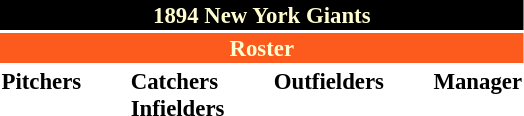<table class="toccolours" style="font-size: 95%;">
<tr>
<th colspan="10" style="background-color: black; color: #FFFDD0; text-align: center;">1894 New York Giants</th>
</tr>
<tr>
<td colspan="10" style="background-color: #fd5a1e; color: #FFFDD0; text-align: center;"><strong>Roster</strong></td>
</tr>
<tr>
<td valign="top"><strong>Pitchers</strong><br>



</td>
<td width="25px"></td>
<td valign="top"><strong>Catchers</strong><br>

<strong>Infielders</strong>






</td>
<td width="25px"></td>
<td valign="top"><strong>Outfielders</strong><br>

</td>
<td width="25px"></td>
<td valign="top"><strong>Manager</strong><br></td>
</tr>
</table>
